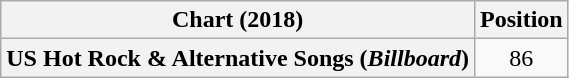<table class="wikitable plainrowheaders" style="text-align:center">
<tr>
<th scope="col">Chart (2018)</th>
<th scope="col">Position</th>
</tr>
<tr>
<th scope="row">US Hot Rock & Alternative Songs (<em>Billboard</em>)</th>
<td>86</td>
</tr>
</table>
